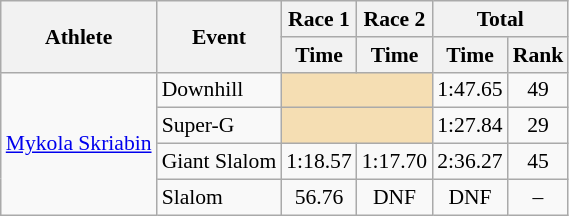<table class="wikitable" style="font-size:90%">
<tr>
<th rowspan="2">Athlete</th>
<th rowspan="2">Event</th>
<th>Race 1</th>
<th>Race 2</th>
<th colspan="2">Total</th>
</tr>
<tr>
<th>Time</th>
<th>Time</th>
<th>Time</th>
<th>Rank</th>
</tr>
<tr>
<td rowspan=4><a href='#'>Mykola Skriabin</a></td>
<td>Downhill</td>
<td colspan="2" bgcolor="wheat"></td>
<td align="center">1:47.65</td>
<td align="center">49</td>
</tr>
<tr>
<td>Super-G</td>
<td colspan="2" bgcolor="wheat"></td>
<td align="center">1:27.84</td>
<td align="center">29</td>
</tr>
<tr>
<td>Giant Slalom</td>
<td align="center">1:18.57</td>
<td align="center">1:17.70</td>
<td align="center">2:36.27</td>
<td align="center">45</td>
</tr>
<tr>
<td>Slalom</td>
<td align="center">56.76</td>
<td align="center">DNF</td>
<td align="center">DNF</td>
<td align="center">–</td>
</tr>
</table>
